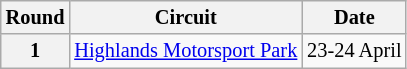<table class=wikitable style=font-size:85%>
<tr>
<th>Round</th>
<th>Circuit</th>
<th>Date</th>
</tr>
<tr>
<th>1</th>
<td> <a href='#'>Highlands Motorsport Park</a></td>
<td>23-24 April</td>
</tr>
</table>
